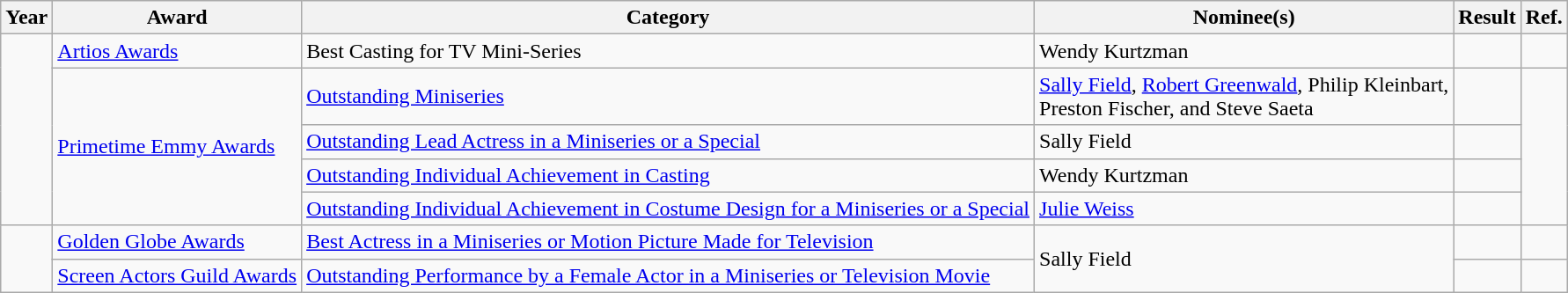<table class="wikitable sortable">
<tr>
<th>Year</th>
<th>Award</th>
<th>Category</th>
<th>Nominee(s)</th>
<th>Result</th>
<th>Ref.</th>
</tr>
<tr>
<td rowspan="5"></td>
<td><a href='#'>Artios Awards</a></td>
<td>Best Casting for TV Mini-Series</td>
<td>Wendy Kurtzman</td>
<td></td>
<td align="center"></td>
</tr>
<tr>
<td rowspan="4"><a href='#'>Primetime Emmy Awards</a></td>
<td><a href='#'>Outstanding Miniseries</a></td>
<td><a href='#'>Sally Field</a>, <a href='#'>Robert Greenwald</a>, Philip Kleinbart, <br> Preston Fischer, and Steve Saeta</td>
<td></td>
<td align="center" rowspan="4"></td>
</tr>
<tr>
<td><a href='#'>Outstanding Lead Actress in a Miniseries or a Special</a></td>
<td>Sally Field</td>
<td></td>
</tr>
<tr>
<td><a href='#'>Outstanding Individual Achievement in Casting</a></td>
<td>Wendy Kurtzman</td>
<td></td>
</tr>
<tr>
<td><a href='#'>Outstanding Individual Achievement in Costume Design for a Miniseries or a Special</a></td>
<td><a href='#'>Julie Weiss</a> </td>
<td></td>
</tr>
<tr>
<td rowspan="2"></td>
<td><a href='#'>Golden Globe Awards</a></td>
<td><a href='#'>Best Actress in a Miniseries or Motion Picture Made for Television</a></td>
<td rowspan="2">Sally Field</td>
<td></td>
<td align="center"></td>
</tr>
<tr>
<td><a href='#'>Screen Actors Guild Awards</a></td>
<td><a href='#'>Outstanding Performance by a Female Actor in a Miniseries or Television Movie</a></td>
<td></td>
<td align="center"></td>
</tr>
</table>
